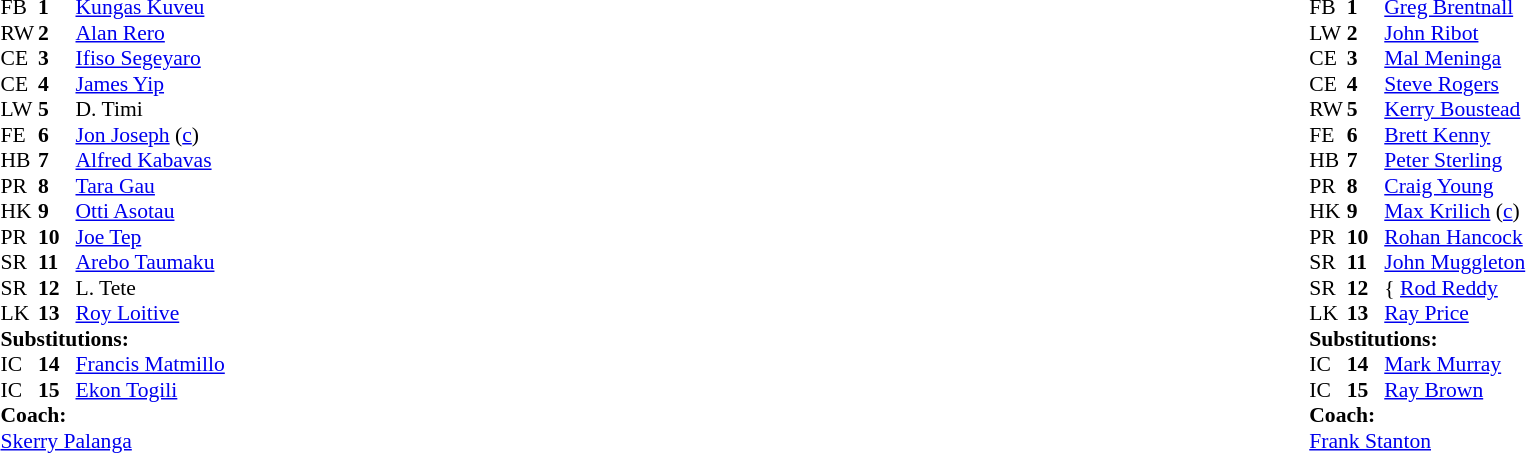<table width="100%">
<tr>
<td valign="top" width="50%"><br><table style="font-size: 90%" cellspacing="0" cellpadding="0">
<tr>
<th width="25"></th>
<th width="25"></th>
</tr>
<tr>
<td>FB</td>
<td><strong>1</strong></td>
<td><a href='#'>Kungas Kuveu</a></td>
</tr>
<tr>
<td>RW</td>
<td><strong>2</strong></td>
<td><a href='#'>Alan Rero</a></td>
</tr>
<tr>
<td>CE</td>
<td><strong>3</strong></td>
<td><a href='#'>Ifiso Segeyaro</a></td>
</tr>
<tr>
<td>CE</td>
<td><strong>4</strong></td>
<td><a href='#'>James Yip</a></td>
</tr>
<tr>
<td>LW</td>
<td><strong>5</strong></td>
<td>D. Timi</td>
</tr>
<tr>
<td>FE</td>
<td><strong>6</strong></td>
<td><a href='#'>Jon Joseph</a> (<a href='#'>c</a>)</td>
</tr>
<tr>
<td>HB</td>
<td><strong>7</strong></td>
<td><a href='#'>Alfred Kabavas</a></td>
</tr>
<tr>
<td>PR</td>
<td><strong>8</strong></td>
<td><a href='#'>Tara Gau</a></td>
</tr>
<tr>
<td>HK</td>
<td><strong>9</strong></td>
<td><a href='#'>Otti Asotau</a></td>
</tr>
<tr>
<td>PR</td>
<td><strong>10</strong></td>
<td><a href='#'>Joe Tep</a></td>
</tr>
<tr>
<td>SR</td>
<td><strong>11</strong></td>
<td><a href='#'>Arebo Taumaku</a></td>
</tr>
<tr>
<td>SR</td>
<td><strong>12</strong></td>
<td>L. Tete</td>
</tr>
<tr>
<td>LK</td>
<td><strong>13</strong></td>
<td><a href='#'>Roy Loitive</a></td>
</tr>
<tr>
<td colspan=3><strong>Substitutions:</strong></td>
</tr>
<tr>
<td>IC</td>
<td><strong>14</strong></td>
<td><a href='#'>Francis Matmillo</a></td>
</tr>
<tr>
<td>IC</td>
<td><strong>15</strong></td>
<td><a href='#'>Ekon Togili</a></td>
</tr>
<tr>
<td colspan=3><strong>Coach:</strong></td>
</tr>
<tr>
<td colspan="4"> <a href='#'>Skerry Palanga</a></td>
</tr>
</table>
</td>
<td valign="top" width="50%"><br><table style="font-size: 90%" cellspacing="0" cellpadding="0" align="center">
<tr>
<th width="25"></th>
<th width="25"></th>
</tr>
<tr>
<td>FB</td>
<td><strong>1</strong></td>
<td><a href='#'>Greg Brentnall</a></td>
</tr>
<tr>
<td>LW</td>
<td><strong>2</strong></td>
<td><a href='#'>John Ribot</a></td>
</tr>
<tr>
<td>CE</td>
<td><strong>3</strong></td>
<td><a href='#'>Mal Meninga</a></td>
</tr>
<tr>
<td>CE</td>
<td><strong>4</strong></td>
<td><a href='#'>Steve Rogers</a></td>
</tr>
<tr>
<td>RW</td>
<td><strong>5</strong></td>
<td><a href='#'>Kerry Boustead</a></td>
</tr>
<tr>
<td>FE</td>
<td><strong>6</strong></td>
<td><a href='#'>Brett Kenny</a></td>
</tr>
<tr>
<td>HB</td>
<td><strong>7</strong></td>
<td><a href='#'>Peter Sterling</a></td>
</tr>
<tr>
<td>PR</td>
<td><strong>8</strong></td>
<td><a href='#'>Craig Young</a></td>
</tr>
<tr>
<td>HK</td>
<td><strong>9</strong></td>
<td><a href='#'>Max Krilich</a> (<a href='#'>c</a>)</td>
</tr>
<tr>
<td>PR</td>
<td><strong>10</strong></td>
<td><a href='#'>Rohan Hancock</a></td>
</tr>
<tr>
<td>SR</td>
<td><strong>11</strong></td>
<td><a href='#'>John Muggleton</a></td>
</tr>
<tr>
<td>SR</td>
<td><strong>12</strong></td>
<td>{ <a href='#'>Rod Reddy</a></td>
</tr>
<tr>
<td>LK</td>
<td><strong>13</strong></td>
<td><a href='#'>Ray Price</a></td>
</tr>
<tr>
<td colspan=3><strong>Substitutions:</strong></td>
</tr>
<tr>
<td>IC</td>
<td><strong>14</strong></td>
<td><a href='#'>Mark Murray</a></td>
</tr>
<tr>
<td>IC</td>
<td><strong>15</strong></td>
<td><a href='#'>Ray Brown</a></td>
</tr>
<tr>
<td colspan=3><strong>Coach:</strong></td>
</tr>
<tr>
<td colspan="4"> <a href='#'>Frank Stanton</a></td>
</tr>
</table>
</td>
</tr>
</table>
